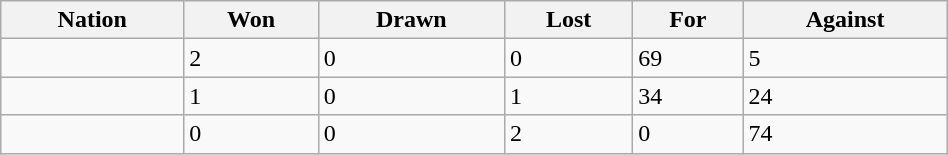<table class="wikitable" style="width:50%">
<tr>
<th>Nation</th>
<th>Won</th>
<th>Drawn</th>
<th>Lost</th>
<th>For</th>
<th>Against</th>
</tr>
<tr>
<td></td>
<td>2</td>
<td>0</td>
<td>0</td>
<td>69</td>
<td>5</td>
</tr>
<tr>
<td></td>
<td>1</td>
<td>0</td>
<td>1</td>
<td>34</td>
<td>24</td>
</tr>
<tr>
<td></td>
<td>0</td>
<td>0</td>
<td>2</td>
<td>0</td>
<td>74</td>
</tr>
</table>
